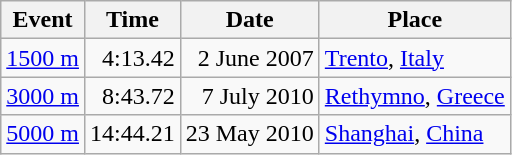<table class="wikitable">
<tr>
<th>Event</th>
<th>Time</th>
<th>Date</th>
<th>Place</th>
</tr>
<tr>
<td><a href='#'>1500 m</a></td>
<td align=right>4:13.42</td>
<td align=right>2 June 2007</td>
<td><a href='#'>Trento</a>, <a href='#'>Italy</a></td>
</tr>
<tr>
<td><a href='#'>3000 m</a></td>
<td align=right>8:43.72</td>
<td align=right>7 July 2010</td>
<td><a href='#'>Rethymno</a>, <a href='#'>Greece</a></td>
</tr>
<tr>
<td><a href='#'>5000 m</a></td>
<td align=right>14:44.21</td>
<td align=right>23 May 2010</td>
<td><a href='#'>Shanghai</a>, <a href='#'>China</a></td>
</tr>
</table>
